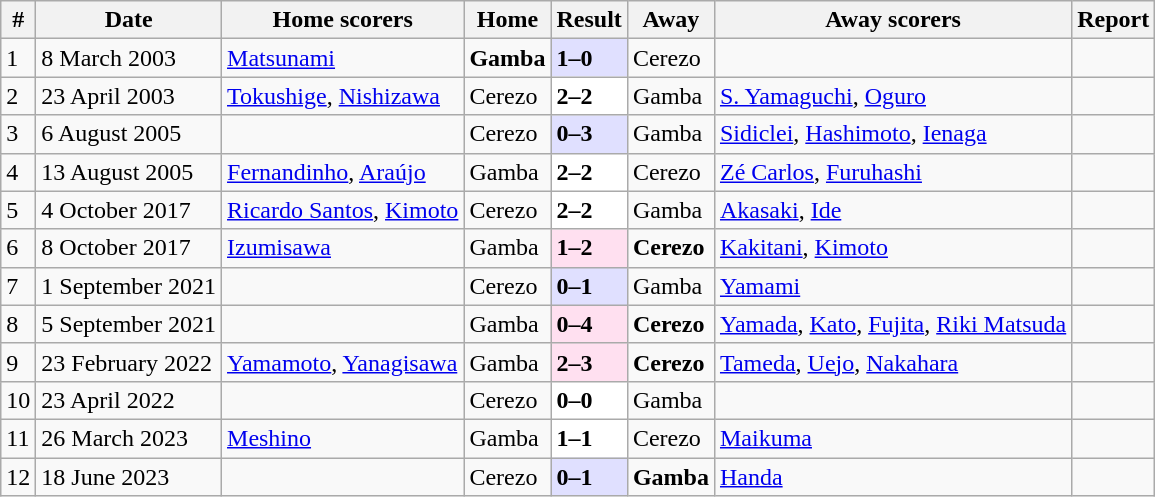<table class="wikitable">
<tr>
<th>#</th>
<th>Date</th>
<th>Home scorers</th>
<th>Home</th>
<th>Result</th>
<th>Away</th>
<th>Away scorers</th>
<th>Report</th>
</tr>
<tr>
<td>1</td>
<td>8 March 2003</td>
<td><a href='#'>Matsunami</a></td>
<td><strong>Gamba</strong></td>
<td style="background:#e0e0ff;"><strong>1–0</strong></td>
<td>Cerezo</td>
<td></td>
<td></td>
</tr>
<tr>
<td>2</td>
<td>23 April 2003</td>
<td><a href='#'>Tokushige</a>, <a href='#'>Nishizawa</a></td>
<td>Cerezo</td>
<td style="background:#ffffff;"><strong>2–2</strong></td>
<td>Gamba</td>
<td><a href='#'>S. Yamaguchi</a>, <a href='#'>Oguro</a></td>
<td></td>
</tr>
<tr>
<td>3</td>
<td>6 August 2005</td>
<td></td>
<td>Cerezo</td>
<td style="background:#e0e0ff;"><strong>0–3</strong></td>
<td>Gamba</td>
<td><a href='#'>Sidiclei</a>, <a href='#'>Hashimoto</a>, <a href='#'>Ienaga</a></td>
<td></td>
</tr>
<tr>
<td>4</td>
<td>13 August 2005</td>
<td><a href='#'>Fernandinho</a>, <a href='#'>Araújo</a></td>
<td>Gamba</td>
<td style="background:#ffffff;"><strong>2–2</strong></td>
<td>Cerezo</td>
<td><a href='#'>Zé Carlos</a>, <a href='#'>Furuhashi</a></td>
<td></td>
</tr>
<tr>
<td>5</td>
<td>4 October 2017</td>
<td><a href='#'>Ricardo Santos</a>, <a href='#'>Kimoto</a></td>
<td>Cerezo</td>
<td style="background:#ffffff;"><strong>2–2</strong></td>
<td>Gamba</td>
<td><a href='#'>Akasaki</a>, <a href='#'>Ide</a></td>
<td></td>
</tr>
<tr>
<td>6</td>
<td>8 October 2017</td>
<td><a href='#'>Izumisawa</a></td>
<td>Gamba</td>
<td style="background:#ffe0f0;"><strong>1–2</strong></td>
<td><strong>Cerezo</strong></td>
<td><a href='#'>Kakitani</a>, <a href='#'>Kimoto</a></td>
<td></td>
</tr>
<tr>
<td>7</td>
<td>1 September 2021</td>
<td></td>
<td>Cerezo</td>
<td style="background:#e0e0ff;"><strong>0–1</strong></td>
<td>Gamba</td>
<td><a href='#'>Yamami</a></td>
<td></td>
</tr>
<tr>
<td>8</td>
<td>5 September 2021</td>
<td></td>
<td>Gamba</td>
<td style="background:#ffe0f0;"><strong>0–4</strong></td>
<td><strong>Cerezo</strong></td>
<td><a href='#'>Yamada</a>, <a href='#'>Kato</a>, <a href='#'>Fujita</a>, <a href='#'>Riki Matsuda</a></td>
<td></td>
</tr>
<tr>
<td>9</td>
<td>23 February 2022</td>
<td><a href='#'>Yamamoto</a>, <a href='#'>Yanagisawa</a></td>
<td>Gamba</td>
<td style="background:#ffe0f0;"><strong>2–3</strong></td>
<td><strong>Cerezo</strong></td>
<td><a href='#'>Tameda</a>, <a href='#'>Uejo</a>, <a href='#'>Nakahara</a></td>
<td></td>
</tr>
<tr>
<td>10</td>
<td>23 April 2022</td>
<td></td>
<td>Cerezo</td>
<td style="background:#ffffff;"><strong>0–0</strong></td>
<td>Gamba</td>
<td></td>
<td></td>
</tr>
<tr>
<td>11</td>
<td>26 March 2023</td>
<td><a href='#'>Meshino</a></td>
<td>Gamba</td>
<td style="background:#ffffff;"><strong>1–1</strong></td>
<td>Cerezo</td>
<td><a href='#'>Maikuma</a></td>
<td></td>
</tr>
<tr>
<td>12</td>
<td>18 June 2023</td>
<td></td>
<td>Cerezo</td>
<td style="background:#e0e0ff;"><strong>0–1</strong></td>
<td><strong>Gamba</strong></td>
<td><a href='#'>Handa</a></td>
<td></td>
</tr>
</table>
